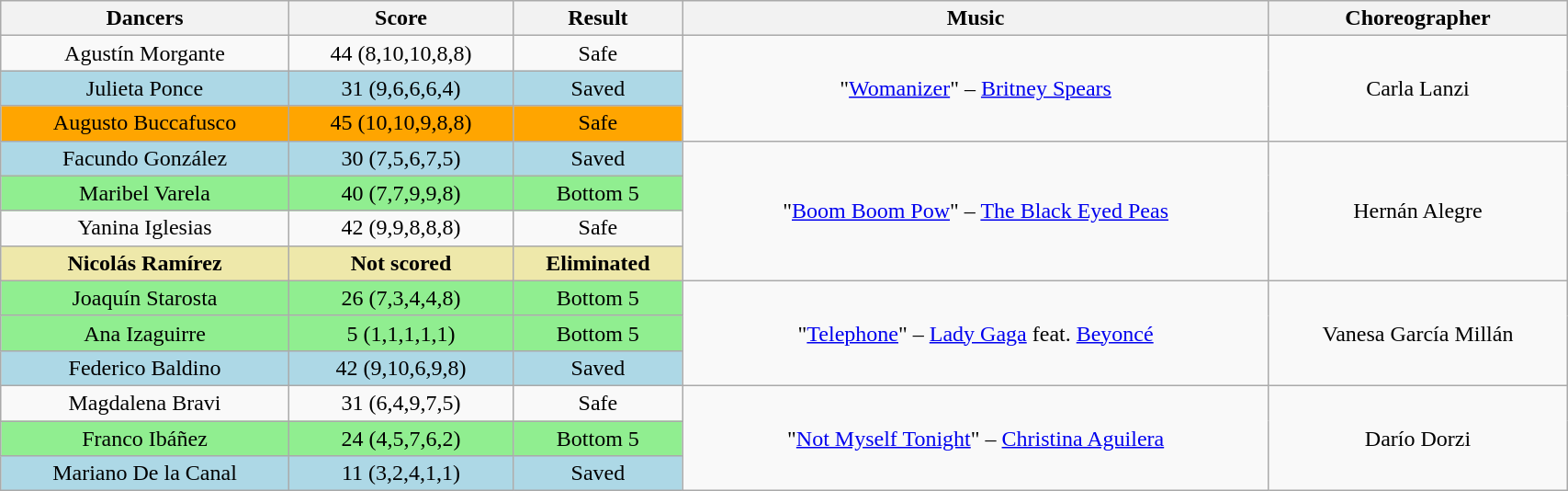<table class="wikitable" width="90%" style="text-align:center;">
<tr bgcolor="f2f2f2">
<td><strong>Dancers</strong></td>
<td><strong>Score</strong></td>
<td><strong>Result</strong></td>
<td><strong>Music</strong></td>
<td><strong>Choreographer</strong></td>
</tr>
<tr>
<td>Agustín Morgante</td>
<td>44 (8,10,10,8,8)</td>
<td>Safe</td>
<td rowspan=3>"<a href='#'>Womanizer</a>" – <a href='#'>Britney Spears</a></td>
<td rowspan=3>Carla Lanzi</td>
</tr>
<tr bgcolor="lightblue">
<td>Julieta Ponce</td>
<td>31 (9,6,6,6,4)</td>
<td>Saved</td>
</tr>
<tr bgcolor=orange>
<td>Augusto Buccafusco</td>
<td>45 (10,10,9,8,8)</td>
<td>Safe</td>
</tr>
<tr>
<td bgcolor=lightblue>Facundo González</td>
<td bgcolor=lightblue>30 (7,5,6,7,5)</td>
<td bgcolor=lightblue>Saved</td>
<td rowspan=4>"<a href='#'>Boom Boom Pow</a>" – <a href='#'>The Black Eyed Peas</a></td>
<td rowspan=4>Hernán Alegre</td>
</tr>
<tr bgcolor="lightgreen">
<td>Maribel Varela</td>
<td>40 (7,7,9,9,8)</td>
<td>Bottom 5</td>
</tr>
<tr>
<td>Yanina Iglesias</td>
<td>42 (9,9,8,8,8)</td>
<td>Safe</td>
</tr>
<tr bgcolor="palegoldenrod">
<td><strong>Nicolás Ramírez</strong></td>
<td><strong>Not scored</strong></td>
<td><strong>Eliminated</strong></td>
</tr>
<tr>
<td bgcolor=lightgreen>Joaquín Starosta</td>
<td bgcolor=lightgreen>26 (7,3,4,4,8)</td>
<td bgcolor=lightgreen>Bottom 5</td>
<td rowspan=3>"<a href='#'>Telephone</a>" – <a href='#'>Lady Gaga</a> feat. <a href='#'>Beyoncé</a></td>
<td rowspan=3>Vanesa García Millán</td>
</tr>
<tr bgcolor="lightgreen">
<td>Ana Izaguirre</td>
<td>5 (1,1,1,1,1)</td>
<td>Bottom 5</td>
</tr>
<tr bgcolor="lightblue">
<td>Federico Baldino</td>
<td>42 (9,10,6,9,8)</td>
<td>Saved</td>
</tr>
<tr>
<td>Magdalena Bravi</td>
<td>31 (6,4,9,7,5)</td>
<td>Safe</td>
<td rowspan=3>"<a href='#'>Not Myself Tonight</a>" – <a href='#'>Christina Aguilera</a></td>
<td rowspan=3>Darío Dorzi</td>
</tr>
<tr bgcolor="lightgreen">
<td>Franco Ibáñez</td>
<td>24 (4,5,7,6,2)</td>
<td>Bottom 5</td>
</tr>
<tr bgcolor="lightblue">
<td>Mariano De la Canal</td>
<td>11 (3,2,4,1,1)</td>
<td>Saved</td>
</tr>
</table>
